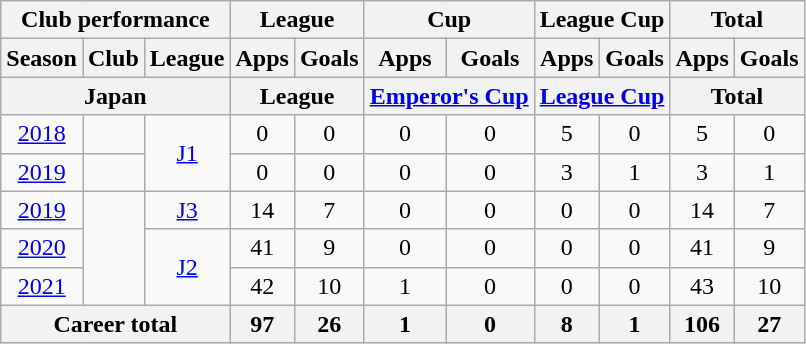<table class="wikitable" style="text-align:center;">
<tr>
<th colspan=3>Club performance</th>
<th colspan=2>League</th>
<th colspan=2>Cup</th>
<th colspan=2>League Cup</th>
<th colspan=2>Total</th>
</tr>
<tr>
<th>Season</th>
<th>Club</th>
<th>League</th>
<th>Apps</th>
<th>Goals</th>
<th>Apps</th>
<th>Goals</th>
<th>Apps</th>
<th>Goals</th>
<th>Apps</th>
<th>Goals</th>
</tr>
<tr>
<th colspan=3>Japan</th>
<th colspan=2>League</th>
<th colspan=2><a href='#'>Emperor's Cup</a></th>
<th colspan=2><a href='#'>League Cup</a></th>
<th colspan=2>Total</th>
</tr>
<tr>
<td><a href='#'>2018</a></td>
<td rowspan="1"></td>
<td rowspan="2"><a href='#'>J1</a></td>
<td>0</td>
<td>0</td>
<td>0</td>
<td>0</td>
<td>5</td>
<td>0</td>
<td>5</td>
<td>0</td>
</tr>
<tr>
<td><a href='#'>2019</a></td>
<td rowspan="1"></td>
<td>0</td>
<td>0</td>
<td>0</td>
<td>0</td>
<td>3</td>
<td>1</td>
<td>3</td>
<td>1</td>
</tr>
<tr>
<td><a href='#'>2019</a></td>
<td rowspan="3"></td>
<td rowspan="1"><a href='#'>J3</a></td>
<td>14</td>
<td>7</td>
<td>0</td>
<td>0</td>
<td>0</td>
<td>0</td>
<td>14</td>
<td>7</td>
</tr>
<tr>
<td><a href='#'>2020</a></td>
<td rowspan="2"><a href='#'>J2</a></td>
<td>41</td>
<td>9</td>
<td>0</td>
<td>0</td>
<td>0</td>
<td>0</td>
<td>41</td>
<td>9</td>
</tr>
<tr>
<td><a href='#'>2021</a></td>
<td>42</td>
<td>10</td>
<td>1</td>
<td>0</td>
<td>0</td>
<td>0</td>
<td>43</td>
<td>10</td>
</tr>
<tr>
<th colspan=3>Career total</th>
<th>97</th>
<th>26</th>
<th>1</th>
<th>0</th>
<th>8</th>
<th>1</th>
<th>106</th>
<th>27</th>
</tr>
</table>
